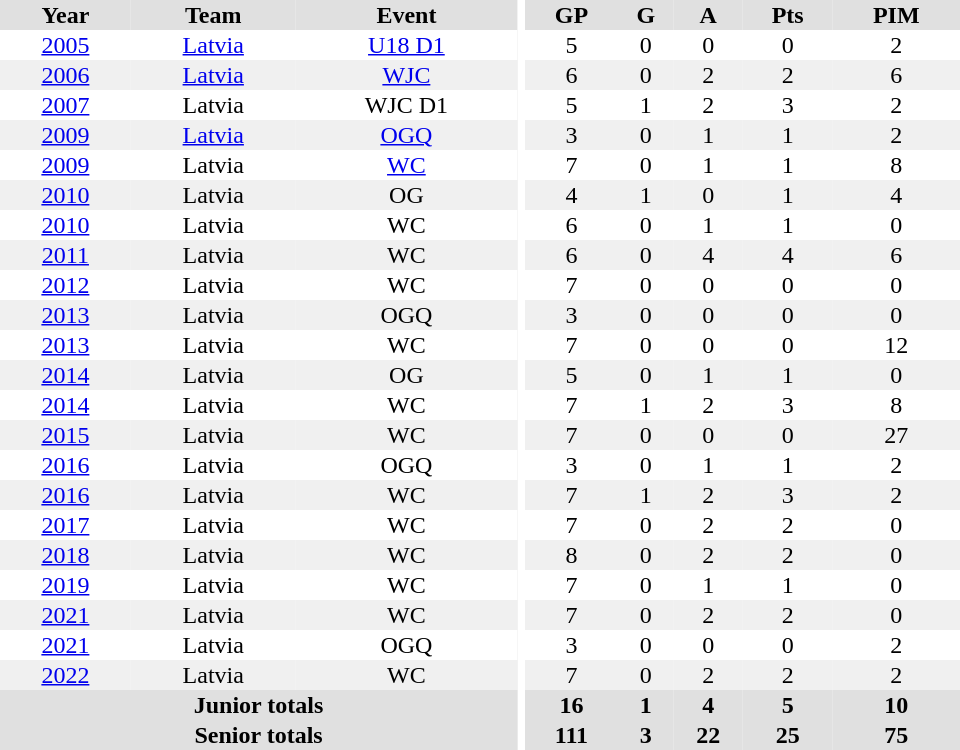<table border="0" cellpadding="1" cellspacing="0" ID="Table3" style="text-align:center; width:40em">
<tr ALIGN="center" bgcolor="#e0e0e0">
<th>Year</th>
<th>Team</th>
<th>Event</th>
<th rowspan="102" bgcolor="#ffffff"></th>
<th>GP</th>
<th>G</th>
<th>A</th>
<th>Pts</th>
<th>PIM</th>
</tr>
<tr>
<td><a href='#'>2005</a></td>
<td><a href='#'>Latvia</a></td>
<td><a href='#'>U18 D1</a></td>
<td>5</td>
<td>0</td>
<td>0</td>
<td>0</td>
<td>2</td>
</tr>
<tr bgcolor="#f0f0f0">
<td><a href='#'>2006</a></td>
<td><a href='#'>Latvia</a></td>
<td><a href='#'>WJC</a></td>
<td>6</td>
<td>0</td>
<td>2</td>
<td>2</td>
<td>6</td>
</tr>
<tr>
<td><a href='#'>2007</a></td>
<td>Latvia</td>
<td>WJC D1</td>
<td>5</td>
<td>1</td>
<td>2</td>
<td>3</td>
<td>2</td>
</tr>
<tr bgcolor="#f0f0f0">
<td><a href='#'>2009</a></td>
<td><a href='#'>Latvia</a></td>
<td><a href='#'>OGQ</a></td>
<td>3</td>
<td>0</td>
<td>1</td>
<td>1</td>
<td>2</td>
</tr>
<tr>
<td><a href='#'>2009</a></td>
<td>Latvia</td>
<td><a href='#'>WC</a></td>
<td>7</td>
<td>0</td>
<td>1</td>
<td>1</td>
<td>8</td>
</tr>
<tr bgcolor="#f0f0f0">
<td><a href='#'>2010</a></td>
<td>Latvia</td>
<td>OG</td>
<td>4</td>
<td>1</td>
<td>0</td>
<td>1</td>
<td>4</td>
</tr>
<tr>
<td><a href='#'>2010</a></td>
<td>Latvia</td>
<td>WC</td>
<td>6</td>
<td>0</td>
<td>1</td>
<td>1</td>
<td>0</td>
</tr>
<tr bgcolor="#f0f0f0">
<td><a href='#'>2011</a></td>
<td>Latvia</td>
<td>WC</td>
<td>6</td>
<td>0</td>
<td>4</td>
<td>4</td>
<td>6</td>
</tr>
<tr>
<td><a href='#'>2012</a></td>
<td>Latvia</td>
<td>WC</td>
<td>7</td>
<td>0</td>
<td>0</td>
<td>0</td>
<td>0</td>
</tr>
<tr bgcolor="#f0f0f0">
<td><a href='#'>2013</a></td>
<td>Latvia</td>
<td>OGQ</td>
<td>3</td>
<td>0</td>
<td>0</td>
<td>0</td>
<td>0</td>
</tr>
<tr>
<td><a href='#'>2013</a></td>
<td>Latvia</td>
<td>WC</td>
<td>7</td>
<td>0</td>
<td>0</td>
<td>0</td>
<td>12</td>
</tr>
<tr bgcolor="#f0f0f0">
<td><a href='#'>2014</a></td>
<td>Latvia</td>
<td>OG</td>
<td>5</td>
<td>0</td>
<td>1</td>
<td>1</td>
<td>0</td>
</tr>
<tr>
<td><a href='#'>2014</a></td>
<td>Latvia</td>
<td>WC</td>
<td>7</td>
<td>1</td>
<td>2</td>
<td>3</td>
<td>8</td>
</tr>
<tr bgcolor="#f0f0f0">
<td><a href='#'>2015</a></td>
<td>Latvia</td>
<td>WC</td>
<td>7</td>
<td>0</td>
<td>0</td>
<td>0</td>
<td>27</td>
</tr>
<tr>
<td><a href='#'>2016</a></td>
<td>Latvia</td>
<td>OGQ</td>
<td>3</td>
<td>0</td>
<td>1</td>
<td>1</td>
<td>2</td>
</tr>
<tr bgcolor="#f0f0f0">
<td><a href='#'>2016</a></td>
<td>Latvia</td>
<td>WC</td>
<td>7</td>
<td>1</td>
<td>2</td>
<td>3</td>
<td>2</td>
</tr>
<tr>
<td><a href='#'>2017</a></td>
<td>Latvia</td>
<td>WC</td>
<td>7</td>
<td>0</td>
<td>2</td>
<td>2</td>
<td>0</td>
</tr>
<tr bgcolor="#f0f0f0">
<td><a href='#'>2018</a></td>
<td>Latvia</td>
<td>WC</td>
<td>8</td>
<td>0</td>
<td>2</td>
<td>2</td>
<td>0</td>
</tr>
<tr>
<td><a href='#'>2019</a></td>
<td>Latvia</td>
<td>WC</td>
<td>7</td>
<td>0</td>
<td>1</td>
<td>1</td>
<td>0</td>
</tr>
<tr bgcolor="#f0f0f0">
<td><a href='#'>2021</a></td>
<td>Latvia</td>
<td>WC</td>
<td>7</td>
<td>0</td>
<td>2</td>
<td>2</td>
<td>0</td>
</tr>
<tr>
<td><a href='#'>2021</a></td>
<td>Latvia</td>
<td>OGQ</td>
<td>3</td>
<td>0</td>
<td>0</td>
<td>0</td>
<td>2</td>
</tr>
<tr bgcolor="#f0f0f0">
<td><a href='#'>2022</a></td>
<td>Latvia</td>
<td>WC</td>
<td>7</td>
<td>0</td>
<td>2</td>
<td>2</td>
<td>2</td>
</tr>
<tr bgcolor="#e0e0e0">
<th colspan="3">Junior totals</th>
<th>16</th>
<th>1</th>
<th>4</th>
<th>5</th>
<th>10</th>
</tr>
<tr bgcolor="#e0e0e0">
<th colspan="3">Senior totals</th>
<th>111</th>
<th>3</th>
<th>22</th>
<th>25</th>
<th>75</th>
</tr>
</table>
